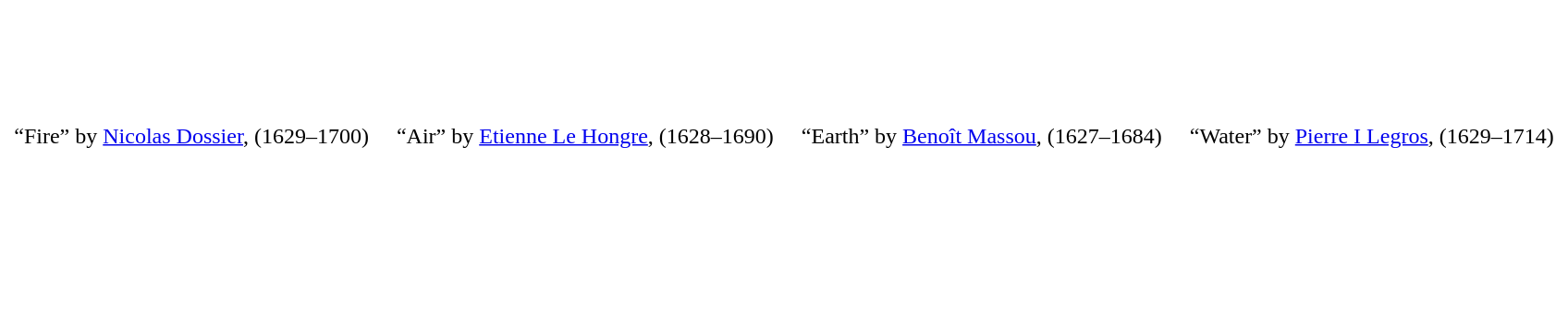<table style="background:white; color:black" border="0" height="230" align="center" valign="bottom" cellpadding=10px cellspacing=0px>
<tr align="center">
<td></td>
<td></td>
<td></td>
<td></td>
</tr>
<tr align="center" valign="top">
<td width=“200”>“Fire” by <a href='#'>Nicolas Dossier</a>, (1629–1700)</td>
<td width=“200”>“Air” by <a href='#'>Etienne Le Hongre</a>, (1628–1690)</td>
<td width=“200”>“Earth” by <a href='#'>Benoît Massou</a>, (1627–1684)</td>
<td width=“200”>“Water” by <a href='#'>Pierre I Legros</a>, (1629–1714)</td>
</tr>
</table>
